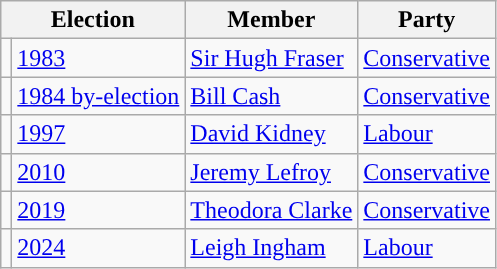<table class="wikitable">
<tr>
<th colspan="2">Election</th>
<th>Member</th>
<th>Party</th>
</tr>
<tr>
<td style="color:inherit;background-color: "></td>
<td><a href='#'>1983</a></td>
<td><a href='#'>Sir Hugh Fraser</a></td>
<td><a href='#'>Conservative</a></td>
</tr>
<tr>
<td style="color:inherit;background-color: "></td>
<td><a href='#'>1984 by-election</a></td>
<td><a href='#'>Bill Cash</a></td>
<td><a href='#'>Conservative</a></td>
</tr>
<tr>
<td style="color:inherit;background-color: "></td>
<td><a href='#'>1997</a></td>
<td><a href='#'>David Kidney</a></td>
<td><a href='#'>Labour</a></td>
</tr>
<tr>
<td style="color:inherit;background-color: "></td>
<td><a href='#'>2010</a></td>
<td><a href='#'>Jeremy Lefroy</a></td>
<td><a href='#'>Conservative</a></td>
</tr>
<tr>
<td style="color:inherit;background-color: "></td>
<td><a href='#'>2019</a></td>
<td><a href='#'>Theodora Clarke</a></td>
<td><a href='#'>Conservative</a></td>
</tr>
<tr>
<td style="color:inherit;background-color: "></td>
<td><a href='#'>2024</a></td>
<td><a href='#'>Leigh Ingham</a></td>
<td><a href='#'>Labour</a></td>
</tr>
</table>
